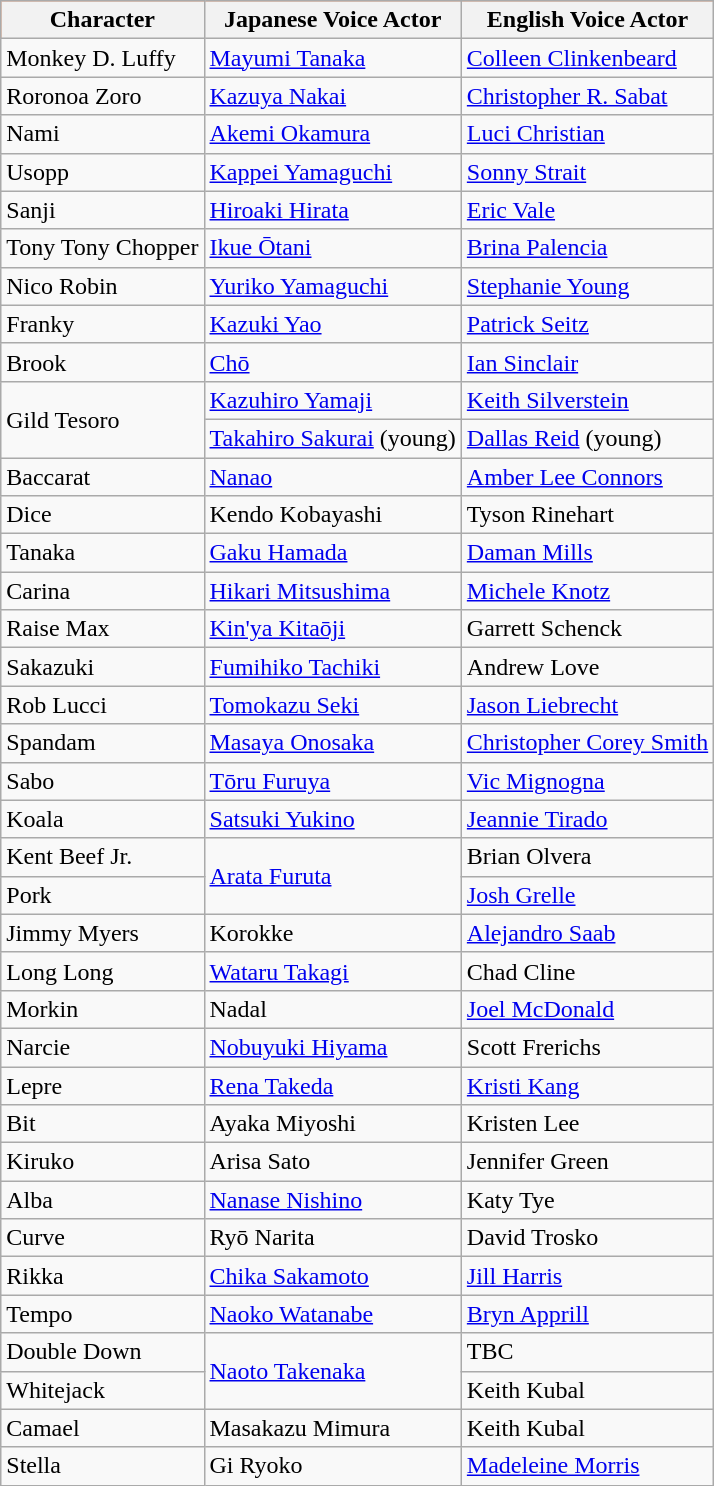<table border="1" style="border-collapse: collapse;" class="wikitable">
<tr style="background-color: rgb(255,85,0);">
<th>Character</th>
<th>Japanese Voice Actor</th>
<th>English Voice Actor</th>
</tr>
<tr>
<td>Monkey D. Luffy</td>
<td><a href='#'>Mayumi Tanaka</a></td>
<td><a href='#'>Colleen Clinkenbeard</a></td>
</tr>
<tr>
<td>Roronoa Zoro</td>
<td><a href='#'>Kazuya Nakai</a></td>
<td><a href='#'>Christopher R. Sabat</a></td>
</tr>
<tr>
<td>Nami</td>
<td><a href='#'>Akemi Okamura</a></td>
<td><a href='#'>Luci Christian</a></td>
</tr>
<tr>
<td>Usopp</td>
<td><a href='#'>Kappei Yamaguchi</a></td>
<td><a href='#'>Sonny Strait</a></td>
</tr>
<tr>
<td>Sanji</td>
<td><a href='#'>Hiroaki Hirata</a></td>
<td><a href='#'>Eric Vale</a></td>
</tr>
<tr>
<td>Tony Tony Chopper</td>
<td><a href='#'>Ikue Ōtani</a></td>
<td><a href='#'>Brina Palencia</a></td>
</tr>
<tr>
<td>Nico Robin</td>
<td><a href='#'>Yuriko Yamaguchi</a></td>
<td><a href='#'>Stephanie Young</a></td>
</tr>
<tr>
<td>Franky</td>
<td><a href='#'>Kazuki Yao</a></td>
<td><a href='#'>Patrick Seitz</a></td>
</tr>
<tr>
<td>Brook</td>
<td><a href='#'>Chō</a></td>
<td><a href='#'>Ian Sinclair</a></td>
</tr>
<tr>
<td rowspan="2">Gild Tesoro</td>
<td><a href='#'>Kazuhiro Yamaji</a></td>
<td><a href='#'>Keith Silverstein</a></td>
</tr>
<tr>
<td><a href='#'>Takahiro Sakurai</a> (young)</td>
<td><a href='#'>Dallas Reid</a> (young)</td>
</tr>
<tr>
<td>Baccarat</td>
<td><a href='#'>Nanao</a></td>
<td><a href='#'>Amber Lee Connors</a></td>
</tr>
<tr>
<td>Dice</td>
<td>Kendo Kobayashi</td>
<td>Tyson Rinehart</td>
</tr>
<tr>
<td>Tanaka</td>
<td><a href='#'>Gaku Hamada</a></td>
<td><a href='#'>Daman Mills</a></td>
</tr>
<tr>
<td>Carina</td>
<td><a href='#'>Hikari Mitsushima</a></td>
<td><a href='#'>Michele Knotz</a></td>
</tr>
<tr>
<td>Raise Max</td>
<td><a href='#'>Kin'ya Kitaōji</a></td>
<td>Garrett Schenck</td>
</tr>
<tr>
<td>Sakazuki</td>
<td><a href='#'>Fumihiko Tachiki</a></td>
<td>Andrew Love</td>
</tr>
<tr>
<td>Rob Lucci</td>
<td><a href='#'>Tomokazu Seki</a></td>
<td><a href='#'>Jason Liebrecht</a></td>
</tr>
<tr>
<td>Spandam</td>
<td><a href='#'>Masaya Onosaka</a></td>
<td><a href='#'>Christopher Corey Smith</a></td>
</tr>
<tr>
<td>Sabo</td>
<td><a href='#'>Tōru Furuya</a></td>
<td><a href='#'>Vic Mignogna</a></td>
</tr>
<tr>
<td>Koala</td>
<td><a href='#'>Satsuki Yukino</a></td>
<td><a href='#'>Jeannie Tirado</a></td>
</tr>
<tr>
<td>Kent Beef Jr.</td>
<td rowspan="2"><a href='#'>Arata Furuta</a></td>
<td>Brian Olvera</td>
</tr>
<tr>
<td>Pork</td>
<td><a href='#'>Josh Grelle</a></td>
</tr>
<tr>
<td>Jimmy Myers</td>
<td>Korokke</td>
<td><a href='#'>Alejandro Saab</a></td>
</tr>
<tr>
<td>Long Long</td>
<td><a href='#'>Wataru Takagi</a></td>
<td>Chad Cline</td>
</tr>
<tr>
<td>Morkin</td>
<td>Nadal</td>
<td><a href='#'>Joel McDonald</a></td>
</tr>
<tr>
<td>Narcie</td>
<td><a href='#'>Nobuyuki Hiyama</a></td>
<td>Scott Frerichs</td>
</tr>
<tr>
<td>Lepre</td>
<td><a href='#'>Rena Takeda</a></td>
<td><a href='#'>Kristi Kang</a></td>
</tr>
<tr>
<td>Bit</td>
<td>Ayaka Miyoshi</td>
<td>Kristen Lee</td>
</tr>
<tr>
<td>Kiruko</td>
<td>Arisa Sato</td>
<td>Jennifer Green</td>
</tr>
<tr>
<td>Alba</td>
<td><a href='#'>Nanase Nishino</a></td>
<td>Katy Tye</td>
</tr>
<tr>
<td>Curve</td>
<td>Ryō Narita</td>
<td>David Trosko</td>
</tr>
<tr>
<td>Rikka</td>
<td><a href='#'>Chika Sakamoto</a></td>
<td><a href='#'>Jill Harris</a></td>
</tr>
<tr>
<td>Tempo</td>
<td><a href='#'>Naoko Watanabe</a></td>
<td><a href='#'>Bryn Apprill</a></td>
</tr>
<tr>
<td>Double Down</td>
<td rowspan="2"><a href='#'>Naoto Takenaka</a></td>
<td>TBC</td>
</tr>
<tr>
<td>Whitejack</td>
<td>Keith Kubal</td>
</tr>
<tr>
<td>Camael</td>
<td>Masakazu Mimura</td>
<td>Keith Kubal</td>
</tr>
<tr>
<td>Stella</td>
<td>Gi Ryoko</td>
<td><a href='#'>Madeleine Morris</a></td>
</tr>
</table>
